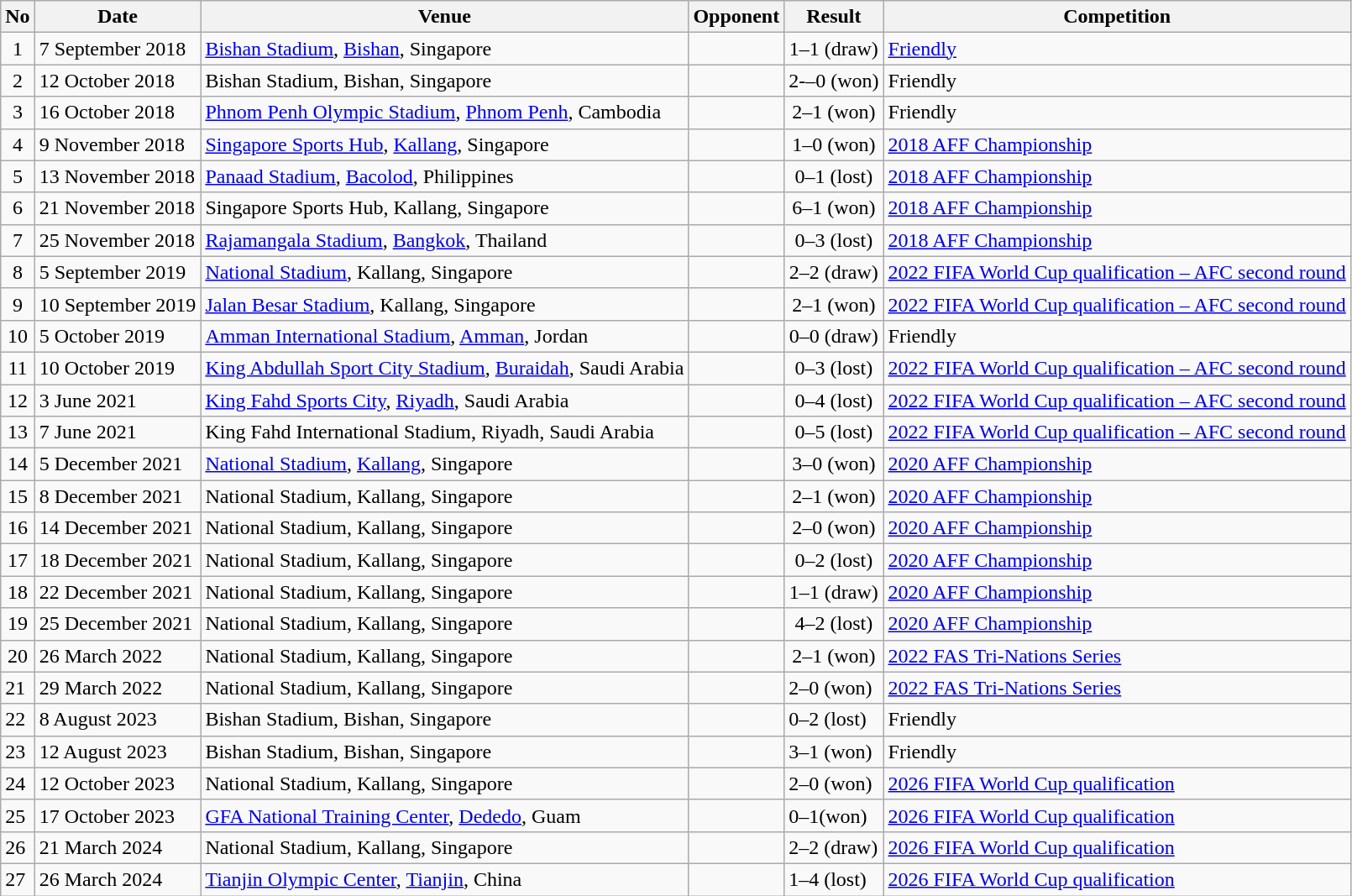<table class="wikitable">
<tr>
<th>No</th>
<th>Date</th>
<th>Venue</th>
<th>Opponent</th>
<th>Result</th>
<th>Competition</th>
</tr>
<tr>
<td align=center>1</td>
<td>7 September 2018</td>
<td><a href='#'>Bishan Stadium</a>, <a href='#'>Bishan</a>, Singapore</td>
<td></td>
<td align=center>1–1 (draw)</td>
<td><a href='#'>Friendly</a></td>
</tr>
<tr>
<td align=center>2</td>
<td>12 October 2018</td>
<td>Bishan Stadium, Bishan, Singapore</td>
<td></td>
<td align=center>2-–0 (won)</td>
<td>Friendly</td>
</tr>
<tr>
<td align=center>3</td>
<td>16 October 2018</td>
<td><a href='#'>Phnom Penh Olympic Stadium</a>, <a href='#'>Phnom Penh</a>, Cambodia</td>
<td></td>
<td align=center>2–1 (won)</td>
<td>Friendly</td>
</tr>
<tr>
<td align=center>4</td>
<td>9 November 2018</td>
<td><a href='#'>Singapore Sports Hub</a>, <a href='#'>Kallang</a>, Singapore</td>
<td></td>
<td align=center>1–0 (won)</td>
<td><a href='#'>2018 AFF Championship</a></td>
</tr>
<tr>
<td align=center>5</td>
<td>13 November 2018</td>
<td><a href='#'>Panaad Stadium</a>, <a href='#'>Bacolod</a>, Philippines</td>
<td></td>
<td align=center>0–1 (lost)</td>
<td><a href='#'>2018 AFF Championship</a></td>
</tr>
<tr>
<td align=center>6</td>
<td>21 November 2018</td>
<td>Singapore Sports Hub, Kallang, Singapore</td>
<td></td>
<td align=center>6–1 (won)</td>
<td><a href='#'>2018 AFF Championship</a></td>
</tr>
<tr>
<td align=center>7</td>
<td>25 November 2018</td>
<td><a href='#'>Rajamangala Stadium</a>, <a href='#'>Bangkok</a>, Thailand</td>
<td></td>
<td align=center>0–3 (lost)</td>
<td><a href='#'>2018 AFF Championship</a></td>
</tr>
<tr>
<td align=center>8</td>
<td>5 September 2019</td>
<td><a href='#'>National Stadium</a>, Kallang, Singapore</td>
<td></td>
<td align=center>2–2 (draw)</td>
<td><a href='#'>2022 FIFA World Cup qualification – AFC second round</a></td>
</tr>
<tr>
<td align=center>9</td>
<td>10 September 2019</td>
<td><a href='#'>Jalan Besar Stadium</a>, Kallang, Singapore</td>
<td></td>
<td align=center>2–1 (won)</td>
<td><a href='#'>2022 FIFA World Cup qualification – AFC second round</a></td>
</tr>
<tr>
<td align=center>10</td>
<td>5 October 2019</td>
<td><a href='#'>Amman International Stadium</a>, <a href='#'>Amman</a>, Jordan</td>
<td></td>
<td align=center>0–0 (draw)</td>
<td>Friendly</td>
</tr>
<tr>
<td align=center>11</td>
<td>10 October 2019</td>
<td><a href='#'>King Abdullah Sport City Stadium</a>, <a href='#'>Buraidah</a>, Saudi Arabia</td>
<td></td>
<td align=center>0–3 (lost)</td>
<td><a href='#'>2022 FIFA World Cup qualification – AFC second round</a></td>
</tr>
<tr>
<td align=center>12</td>
<td>3 June 2021</td>
<td><a href='#'>King Fahd Sports City</a>, <a href='#'>Riyadh</a>, Saudi Arabia</td>
<td></td>
<td align=center>0–4 (lost)</td>
<td><a href='#'>2022 FIFA World Cup qualification – AFC second round</a></td>
</tr>
<tr>
<td align=center>13</td>
<td>7 June 2021</td>
<td>King Fahd International Stadium, Riyadh, Saudi Arabia</td>
<td></td>
<td align=center>0–5 (lost)</td>
<td><a href='#'>2022 FIFA World Cup qualification – AFC second round</a></td>
</tr>
<tr>
<td align=center>14</td>
<td>5 December 2021</td>
<td><a href='#'>National Stadium</a>, <a href='#'>Kallang</a>, Singapore</td>
<td></td>
<td align=center>3–0 (won)</td>
<td><a href='#'>2020 AFF Championship</a></td>
</tr>
<tr>
<td align=center>15</td>
<td>8 December 2021</td>
<td>National Stadium, Kallang, Singapore</td>
<td></td>
<td align=center>2–1 (won)</td>
<td><a href='#'>2020 AFF Championship</a></td>
</tr>
<tr>
<td align=center>16</td>
<td>14 December 2021</td>
<td>National Stadium, Kallang, Singapore</td>
<td></td>
<td align=center>2–0 (won)</td>
<td><a href='#'>2020 AFF Championship</a></td>
</tr>
<tr>
<td align=center>17</td>
<td>18 December 2021</td>
<td>National Stadium, Kallang, Singapore</td>
<td></td>
<td align=center>0–2 (lost)</td>
<td><a href='#'>2020 AFF Championship</a></td>
</tr>
<tr>
<td align=center>18</td>
<td>22 December 2021</td>
<td>National Stadium, Kallang, Singapore</td>
<td></td>
<td align=center>1–1 (draw)</td>
<td><a href='#'>2020 AFF Championship</a></td>
</tr>
<tr>
<td align=center>19</td>
<td>25 December 2021</td>
<td>National Stadium, Kallang, Singapore</td>
<td></td>
<td align=center>4–2 (lost)</td>
<td><a href='#'>2020 AFF Championship</a></td>
</tr>
<tr>
<td align=center>20</td>
<td>26 March 2022</td>
<td>National Stadium, Kallang, Singapore</td>
<td></td>
<td align=center>2–1 (won)</td>
<td><a href='#'>2022 FAS Tri-Nations Series</a></td>
</tr>
<tr>
<td>21</td>
<td>29 March 2022</td>
<td>National Stadium, Kallang, Singapore</td>
<td></td>
<td>2–0 (won)</td>
<td><a href='#'>2022 FAS Tri-Nations Series</a></td>
</tr>
<tr>
<td>22</td>
<td>8 August 2023</td>
<td>Bishan Stadium, Bishan, Singapore</td>
<td></td>
<td>0–2 (lost)</td>
<td>Friendly</td>
</tr>
<tr>
<td>23</td>
<td>12 August 2023</td>
<td>Bishan Stadium, Bishan, Singapore</td>
<td></td>
<td>3–1 (won)</td>
<td>Friendly</td>
</tr>
<tr>
<td>24</td>
<td>12 October 2023</td>
<td>National Stadium, Kallang, Singapore</td>
<td></td>
<td>2–0 (won)</td>
<td><a href='#'>2026 FIFA World Cup qualification</a></td>
</tr>
<tr>
<td>25</td>
<td>17 October 2023</td>
<td><a href='#'>GFA National Training Center</a>, <a href='#'>Dededo</a>, Guam</td>
<td></td>
<td>0–1(won)</td>
<td><a href='#'>2026 FIFA World Cup qualification</a></td>
</tr>
<tr>
<td>26</td>
<td>21 March 2024</td>
<td>National Stadium, Kallang, Singapore</td>
<td></td>
<td>2–2 (draw)</td>
<td><a href='#'>2026 FIFA World Cup qualification</a></td>
</tr>
<tr>
<td>27</td>
<td>26 March 2024</td>
<td><a href='#'>Tianjin Olympic Center</a>, <a href='#'>Tianjin</a>, China</td>
<td></td>
<td>1–4 (lost)</td>
<td><a href='#'>2026 FIFA World Cup qualification</a></td>
</tr>
</table>
